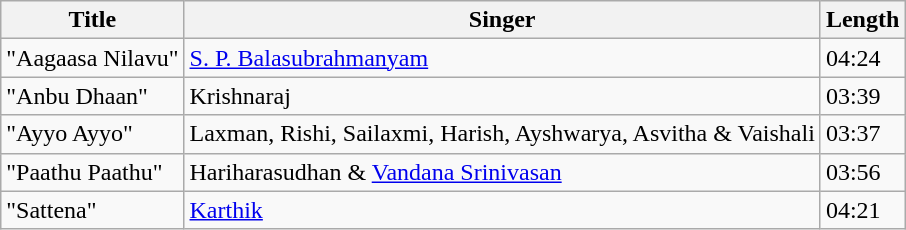<table class="wikitable sortable">
<tr>
<th>Title</th>
<th>Singer</th>
<th>Length</th>
</tr>
<tr>
<td>"Aagaasa Nilavu"</td>
<td><a href='#'>S. P. Balasubrahmanyam</a></td>
<td>04:24</td>
</tr>
<tr>
<td>"Anbu Dhaan"</td>
<td>Krishnaraj</td>
<td>03:39</td>
</tr>
<tr>
<td>"Ayyo Ayyo"</td>
<td>Laxman, Rishi, Sailaxmi, Harish, Ayshwarya, Asvitha & Vaishali</td>
<td>03:37</td>
</tr>
<tr>
<td>"Paathu Paathu"</td>
<td>Hariharasudhan & <a href='#'>Vandana Srinivasan</a></td>
<td>03:56</td>
</tr>
<tr>
<td>"Sattena"</td>
<td><a href='#'>Karthik</a></td>
<td>04:21</td>
</tr>
</table>
